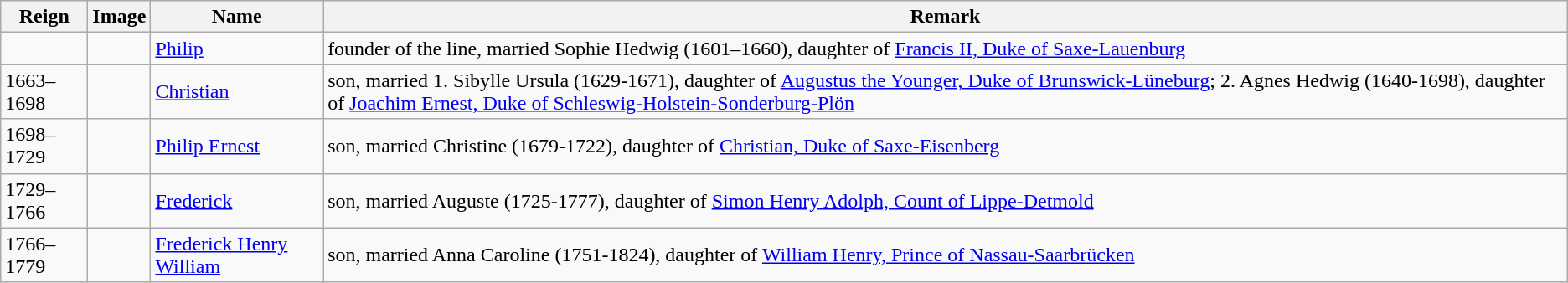<table Class = "wikitable" border = 1 border = "1" cellpadding = "4" cellspacing = "0" style = "margin: 0.5em 1em 0.5em 0; background: # f9f9f9; border: 1px solid # aaa; border -collapse: collapse; ">
<tr>
<th bgcolor = "# FFDEAD">Reign</th>
<th bgcolor = "# FFDEAD">Image</th>
<th bgcolor = "# FFDEAD">Name</th>
<th bgcolor = "# FFDEAD">Remark</th>
</tr>
<tr>
<td></td>
<td></td>
<td><a href='#'>Philip</a></td>
<td>founder of the line, married Sophie Hedwig (1601–1660), daughter of <a href='#'>Francis II, Duke of Saxe-Lauenburg</a></td>
</tr>
<tr>
<td>1663–1698</td>
<td></td>
<td><a href='#'>Christian</a></td>
<td>son, married 1. Sibylle Ursula (1629-1671), daughter of <a href='#'>Augustus the Younger, Duke of Brunswick-Lüneburg</a>; 2. Agnes Hedwig (1640-1698), daughter of <a href='#'>Joachim Ernest, Duke of Schleswig-Holstein-Sonderburg-Plön</a></td>
</tr>
<tr>
<td>1698–1729</td>
<td></td>
<td><a href='#'>Philip Ernest</a></td>
<td>son, married Christine (1679-1722), daughter of <a href='#'>Christian, Duke of Saxe-Eisenberg</a></td>
</tr>
<tr>
<td>1729–1766</td>
<td></td>
<td><a href='#'>Frederick</a></td>
<td>son, married Auguste (1725-1777), daughter of <a href='#'>Simon Henry Adolph, Count of Lippe-Detmold</a></td>
</tr>
<tr>
<td>1766–1779</td>
<td></td>
<td><a href='#'>Frederick Henry William</a></td>
<td>son, married Anna Caroline (1751-1824), daughter of <a href='#'>William Henry, Prince of Nassau-Saarbrücken</a></td>
</tr>
</table>
